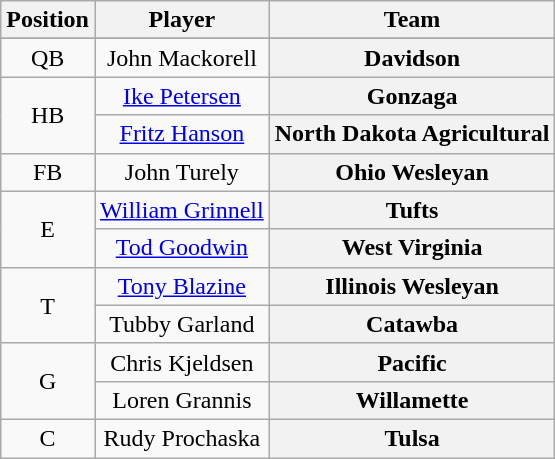<table class="wikitable">
<tr>
<th>Position</th>
<th>Player</th>
<th>Team</th>
</tr>
<tr>
</tr>
<tr style="text-align:center;">
<td>QB</td>
<td>John Mackorell</td>
<th Style = >Davidson</th>
</tr>
<tr style="text-align:center;">
<td rowspan="2">HB</td>
<td><a href='#'>Ike Petersen</a></td>
<th Style = >Gonzaga</th>
</tr>
<tr style="text-align:center;">
<td><a href='#'>Fritz Hanson</a></td>
<th Style = >North Dakota Agricultural</th>
</tr>
<tr style="text-align:center;">
<td>FB</td>
<td>John Turely</td>
<th Style = >Ohio Wesleyan</th>
</tr>
<tr style="text-align:center;">
<td rowspan="2">E</td>
<td><a href='#'>William Grinnell</a></td>
<th Style = >Tufts</th>
</tr>
<tr style="text-align:center;">
<td><a href='#'>Tod Goodwin</a></td>
<th Style = >West Virginia</th>
</tr>
<tr style="text-align:center;">
<td rowspan="2">T</td>
<td><a href='#'>Tony Blazine</a></td>
<th Style = >Illinois Wesleyan</th>
</tr>
<tr style="text-align:center;">
<td>Tubby Garland</td>
<th Style = >Catawba</th>
</tr>
<tr style="text-align:center;">
<td rowspan="2">G</td>
<td>Chris Kjeldsen</td>
<th Style = >Pacific</th>
</tr>
<tr style="text-align:center;">
<td>Loren Grannis</td>
<th Style = >Willamette</th>
</tr>
<tr style="text-align:center;">
<td>C</td>
<td>Rudy Prochaska</td>
<th Style = >Tulsa</th>
</tr>
</table>
